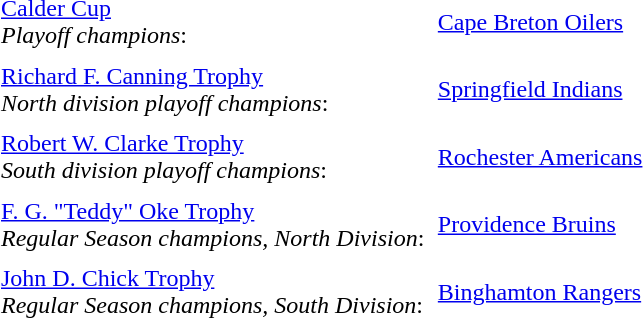<table cellpadding="3" cellspacing="3">
<tr>
<td><a href='#'>Calder Cup</a><br><em>Playoff champions</em>:</td>
<td><a href='#'>Cape Breton Oilers</a></td>
</tr>
<tr>
<td><a href='#'>Richard F. Canning Trophy</a><br><em>North division playoff champions</em>:</td>
<td><a href='#'>Springfield Indians</a></td>
</tr>
<tr>
<td><a href='#'>Robert W. Clarke Trophy</a><br><em>South division playoff champions</em>:</td>
<td><a href='#'>Rochester Americans</a></td>
</tr>
<tr>
<td><a href='#'>F. G. "Teddy" Oke Trophy</a><br><em>Regular Season champions, North Division</em>:</td>
<td><a href='#'>Providence Bruins</a></td>
</tr>
<tr>
<td><a href='#'>John D. Chick Trophy</a><br><em>Regular Season champions, South Division</em>:</td>
<td><a href='#'>Binghamton Rangers</a></td>
</tr>
</table>
